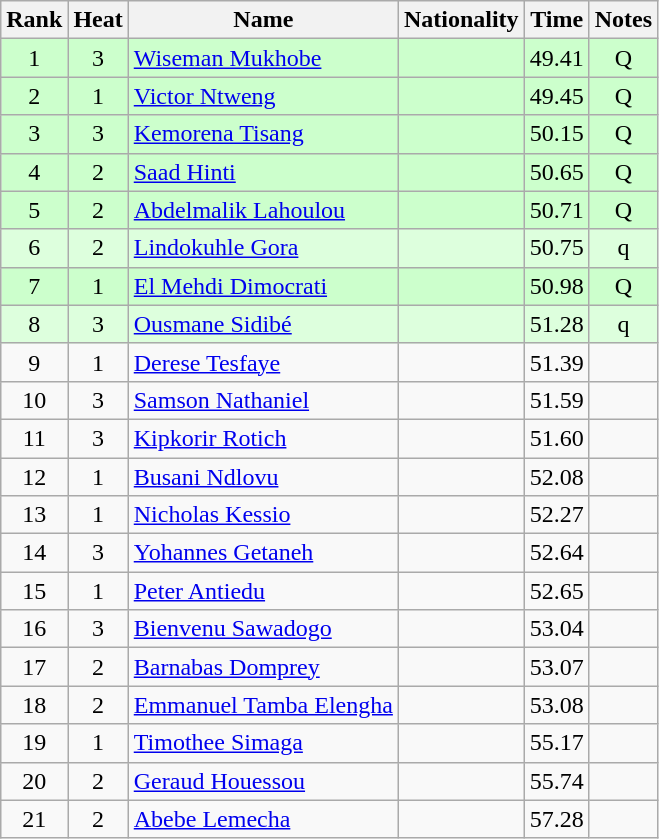<table class="wikitable sortable" style="text-align:center">
<tr>
<th>Rank</th>
<th>Heat</th>
<th>Name</th>
<th>Nationality</th>
<th>Time</th>
<th>Notes</th>
</tr>
<tr bgcolor=ccffcc>
<td>1</td>
<td>3</td>
<td align=left><a href='#'>Wiseman Mukhobe</a></td>
<td align=left></td>
<td>49.41</td>
<td>Q</td>
</tr>
<tr bgcolor=ccffcc>
<td>2</td>
<td>1</td>
<td align=left><a href='#'>Victor Ntweng</a></td>
<td align=left></td>
<td>49.45</td>
<td>Q</td>
</tr>
<tr bgcolor=ccffcc>
<td>3</td>
<td>3</td>
<td align=left><a href='#'>Kemorena Tisang</a></td>
<td align=left></td>
<td>50.15</td>
<td>Q</td>
</tr>
<tr bgcolor=ccffcc>
<td>4</td>
<td>2</td>
<td align=left><a href='#'>Saad Hinti</a></td>
<td align=left></td>
<td>50.65</td>
<td>Q</td>
</tr>
<tr bgcolor=ccffcc>
<td>5</td>
<td>2</td>
<td align=left><a href='#'>Abdelmalik Lahoulou</a></td>
<td align=left></td>
<td>50.71</td>
<td>Q</td>
</tr>
<tr bgcolor=ddffdd>
<td>6</td>
<td>2</td>
<td align=left><a href='#'>Lindokuhle Gora</a></td>
<td align=left></td>
<td>50.75</td>
<td>q</td>
</tr>
<tr bgcolor=ccffcc>
<td>7</td>
<td>1</td>
<td align=left><a href='#'>El Mehdi Dimocrati</a></td>
<td align=left></td>
<td>50.98</td>
<td>Q</td>
</tr>
<tr bgcolor=ddffdd>
<td>8</td>
<td>3</td>
<td align=left><a href='#'>Ousmane Sidibé</a></td>
<td align=left></td>
<td>51.28</td>
<td>q</td>
</tr>
<tr>
<td>9</td>
<td>1</td>
<td align=left><a href='#'>Derese Tesfaye</a></td>
<td align=left></td>
<td>51.39</td>
<td></td>
</tr>
<tr>
<td>10</td>
<td>3</td>
<td align=left><a href='#'>Samson Nathaniel</a></td>
<td align=left></td>
<td>51.59</td>
<td></td>
</tr>
<tr>
<td>11</td>
<td>3</td>
<td align=left><a href='#'>Kipkorir Rotich</a></td>
<td align=left></td>
<td>51.60</td>
<td></td>
</tr>
<tr>
<td>12</td>
<td>1</td>
<td align=left><a href='#'>Busani Ndlovu</a></td>
<td align=left></td>
<td>52.08</td>
<td></td>
</tr>
<tr>
<td>13</td>
<td>1</td>
<td align=left><a href='#'>Nicholas Kessio</a></td>
<td align=left></td>
<td>52.27</td>
<td></td>
</tr>
<tr>
<td>14</td>
<td>3</td>
<td align=left><a href='#'>Yohannes Getaneh</a></td>
<td align=left></td>
<td>52.64</td>
<td></td>
</tr>
<tr>
<td>15</td>
<td>1</td>
<td align=left><a href='#'>Peter Antiedu</a></td>
<td align=left></td>
<td>52.65</td>
<td></td>
</tr>
<tr>
<td>16</td>
<td>3</td>
<td align=left><a href='#'>Bienvenu Sawadogo</a></td>
<td align=left></td>
<td>53.04</td>
<td></td>
</tr>
<tr>
<td>17</td>
<td>2</td>
<td align=left><a href='#'>Barnabas Domprey</a></td>
<td align=left></td>
<td>53.07</td>
<td></td>
</tr>
<tr>
<td>18</td>
<td>2</td>
<td align=left><a href='#'>Emmanuel Tamba Elengha</a></td>
<td align=left></td>
<td>53.08</td>
<td></td>
</tr>
<tr>
<td>19</td>
<td>1</td>
<td align=left><a href='#'>Timothee Simaga</a></td>
<td align=left></td>
<td>55.17</td>
<td></td>
</tr>
<tr>
<td>20</td>
<td>2</td>
<td align=left><a href='#'>Geraud Houessou</a></td>
<td align=left></td>
<td>55.74</td>
<td></td>
</tr>
<tr>
<td>21</td>
<td>2</td>
<td align=left><a href='#'>Abebe Lemecha</a></td>
<td align=left></td>
<td>57.28</td>
<td></td>
</tr>
</table>
